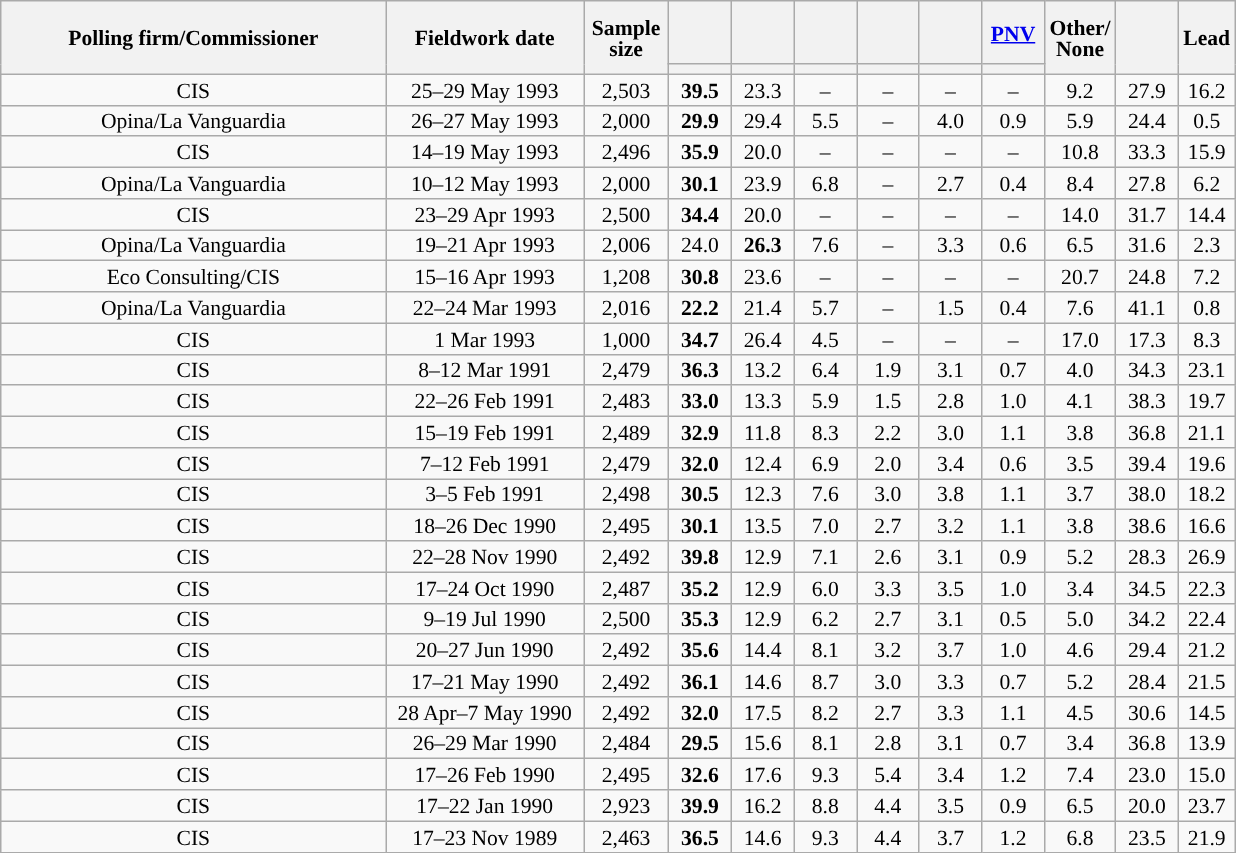<table class="wikitable collapsible collapsed" style="text-align:center; font-size:90%; line-height:14px;">
<tr style="height:42px;">
<th style="width:250px;" rowspan="2">Polling firm/Commissioner</th>
<th style="width:125px;" rowspan="2">Fieldwork date</th>
<th style="width:50px;" rowspan="2">Sample size</th>
<th style="width:35px;"></th>
<th style="width:35px;"></th>
<th style="width:35px;"></th>
<th style="width:35px;"></th>
<th style="width:35px;"></th>
<th style="width:35px;"><a href='#'>PNV</a></th>
<th style="width:35px;" rowspan="2">Other/<br>None</th>
<th style="width:35px;" rowspan="2"></th>
<th style="width:30px;" rowspan="2">Lead</th>
</tr>
<tr>
<th style="color:inherit;background:"></th>
<th style="color:inherit;background:"></th>
<th style="color:inherit;background:"></th>
<th style="color:inherit;background:"></th>
<th style="color:inherit;background:"></th>
<th style="color:inherit;background:"></th>
</tr>
<tr>
<td>CIS</td>
<td>25–29 May 1993</td>
<td>2,503</td>
<td><strong>39.5</strong></td>
<td>23.3</td>
<td>–</td>
<td>–</td>
<td>–</td>
<td>–</td>
<td>9.2</td>
<td>27.9</td>
<td style="background:">16.2</td>
</tr>
<tr>
<td>Opina/La Vanguardia</td>
<td>26–27 May 1993</td>
<td>2,000</td>
<td><strong>29.9</strong></td>
<td>29.4</td>
<td>5.5</td>
<td>–</td>
<td>4.0</td>
<td>0.9</td>
<td>5.9</td>
<td>24.4</td>
<td style="background:">0.5</td>
</tr>
<tr>
<td>CIS</td>
<td>14–19 May 1993</td>
<td>2,496</td>
<td><strong>35.9</strong></td>
<td>20.0</td>
<td>–</td>
<td>–</td>
<td>–</td>
<td>–</td>
<td>10.8</td>
<td>33.3</td>
<td style="background:">15.9</td>
</tr>
<tr>
<td>Opina/La Vanguardia</td>
<td>10–12 May 1993</td>
<td>2,000</td>
<td><strong>30.1</strong></td>
<td>23.9</td>
<td>6.8</td>
<td>–</td>
<td>2.7</td>
<td>0.4</td>
<td>8.4</td>
<td>27.8</td>
<td style="background:">6.2</td>
</tr>
<tr>
<td>CIS</td>
<td>23–29 Apr 1993</td>
<td>2,500</td>
<td><strong>34.4</strong></td>
<td>20.0</td>
<td>–</td>
<td>–</td>
<td>–</td>
<td>–</td>
<td>14.0</td>
<td>31.7</td>
<td style="background:">14.4</td>
</tr>
<tr>
<td>Opina/La Vanguardia</td>
<td>19–21 Apr 1993</td>
<td>2,006</td>
<td>24.0</td>
<td><strong>26.3</strong></td>
<td>7.6</td>
<td>–</td>
<td>3.3</td>
<td>0.6</td>
<td>6.5</td>
<td>31.6</td>
<td style="background:">2.3</td>
</tr>
<tr>
<td>Eco Consulting/CIS</td>
<td>15–16 Apr 1993</td>
<td>1,208</td>
<td><strong>30.8</strong></td>
<td>23.6</td>
<td>–</td>
<td>–</td>
<td>–</td>
<td>–</td>
<td>20.7</td>
<td>24.8</td>
<td style="background:">7.2</td>
</tr>
<tr>
<td>Opina/La Vanguardia</td>
<td>22–24 Mar 1993</td>
<td>2,016</td>
<td><strong>22.2</strong></td>
<td>21.4</td>
<td>5.7</td>
<td>–</td>
<td>1.5</td>
<td>0.4</td>
<td>7.6</td>
<td>41.1</td>
<td style="background:">0.8</td>
</tr>
<tr>
<td>CIS</td>
<td>1 Mar 1993</td>
<td>1,000</td>
<td><strong>34.7</strong></td>
<td>26.4</td>
<td>4.5</td>
<td>–</td>
<td>–</td>
<td>–</td>
<td>17.0</td>
<td>17.3</td>
<td style="background:">8.3</td>
</tr>
<tr>
<td>CIS</td>
<td>8–12 Mar 1991</td>
<td>2,479</td>
<td><strong>36.3</strong></td>
<td>13.2</td>
<td>6.4</td>
<td>1.9</td>
<td>3.1</td>
<td>0.7</td>
<td>4.0</td>
<td>34.3</td>
<td style="background:">23.1</td>
</tr>
<tr>
<td>CIS</td>
<td>22–26 Feb 1991</td>
<td>2,483</td>
<td><strong>33.0</strong></td>
<td>13.3</td>
<td>5.9</td>
<td>1.5</td>
<td>2.8</td>
<td>1.0</td>
<td>4.1</td>
<td>38.3</td>
<td style="background:">19.7</td>
</tr>
<tr>
<td>CIS</td>
<td>15–19 Feb 1991</td>
<td>2,489</td>
<td><strong>32.9</strong></td>
<td>11.8</td>
<td>8.3</td>
<td>2.2</td>
<td>3.0</td>
<td>1.1</td>
<td>3.8</td>
<td>36.8</td>
<td style="background:">21.1</td>
</tr>
<tr>
<td>CIS</td>
<td>7–12 Feb 1991</td>
<td>2,479</td>
<td><strong>32.0</strong></td>
<td>12.4</td>
<td>6.9</td>
<td>2.0</td>
<td>3.4</td>
<td>0.6</td>
<td>3.5</td>
<td>39.4</td>
<td style="background:">19.6</td>
</tr>
<tr>
<td>CIS</td>
<td>3–5 Feb 1991</td>
<td>2,498</td>
<td><strong>30.5</strong></td>
<td>12.3</td>
<td>7.6</td>
<td>3.0</td>
<td>3.8</td>
<td>1.1</td>
<td>3.7</td>
<td>38.0</td>
<td style="background:">18.2</td>
</tr>
<tr>
<td>CIS</td>
<td>18–26 Dec 1990</td>
<td>2,495</td>
<td><strong>30.1</strong></td>
<td>13.5</td>
<td>7.0</td>
<td>2.7</td>
<td>3.2</td>
<td>1.1</td>
<td>3.8</td>
<td>38.6</td>
<td style="background:">16.6</td>
</tr>
<tr>
<td>CIS</td>
<td>22–28 Nov 1990</td>
<td>2,492</td>
<td><strong>39.8</strong></td>
<td>12.9</td>
<td>7.1</td>
<td>2.6</td>
<td>3.1</td>
<td>0.9</td>
<td>5.2</td>
<td>28.3</td>
<td style="background:">26.9</td>
</tr>
<tr>
<td>CIS</td>
<td>17–24 Oct 1990</td>
<td>2,487</td>
<td><strong>35.2</strong></td>
<td>12.9</td>
<td>6.0</td>
<td>3.3</td>
<td>3.5</td>
<td>1.0</td>
<td>3.4</td>
<td>34.5</td>
<td style="background:">22.3</td>
</tr>
<tr>
<td>CIS</td>
<td>9–19 Jul 1990</td>
<td>2,500</td>
<td><strong>35.3</strong></td>
<td>12.9</td>
<td>6.2</td>
<td>2.7</td>
<td>3.1</td>
<td>0.5</td>
<td>5.0</td>
<td>34.2</td>
<td style="background:">22.4</td>
</tr>
<tr>
<td>CIS</td>
<td>20–27 Jun 1990</td>
<td>2,492</td>
<td><strong>35.6</strong></td>
<td>14.4</td>
<td>8.1</td>
<td>3.2</td>
<td>3.7</td>
<td>1.0</td>
<td>4.6</td>
<td>29.4</td>
<td style="background:">21.2</td>
</tr>
<tr>
<td>CIS</td>
<td>17–21 May 1990</td>
<td>2,492</td>
<td><strong>36.1</strong></td>
<td>14.6</td>
<td>8.7</td>
<td>3.0</td>
<td>3.3</td>
<td>0.7</td>
<td>5.2</td>
<td>28.4</td>
<td style="background:">21.5</td>
</tr>
<tr>
<td>CIS</td>
<td>28 Apr–7 May 1990</td>
<td>2,492</td>
<td><strong>32.0</strong></td>
<td>17.5</td>
<td>8.2</td>
<td>2.7</td>
<td>3.3</td>
<td>1.1</td>
<td>4.5</td>
<td>30.6</td>
<td style="background:">14.5</td>
</tr>
<tr>
<td>CIS</td>
<td>26–29 Mar 1990</td>
<td>2,484</td>
<td><strong>29.5</strong></td>
<td>15.6</td>
<td>8.1</td>
<td>2.8</td>
<td>3.1</td>
<td>0.7</td>
<td>3.4</td>
<td>36.8</td>
<td style="background:">13.9</td>
</tr>
<tr>
<td>CIS</td>
<td>17–26 Feb 1990</td>
<td>2,495</td>
<td><strong>32.6</strong></td>
<td>17.6</td>
<td>9.3</td>
<td>5.4</td>
<td>3.4</td>
<td>1.2</td>
<td>7.4</td>
<td>23.0</td>
<td style="background:">15.0</td>
</tr>
<tr>
<td>CIS</td>
<td>17–22 Jan 1990</td>
<td>2,923</td>
<td><strong>39.9</strong></td>
<td>16.2</td>
<td>8.8</td>
<td>4.4</td>
<td>3.5</td>
<td>0.9</td>
<td>6.5</td>
<td>20.0</td>
<td style="background:">23.7</td>
</tr>
<tr>
<td>CIS</td>
<td>17–23 Nov 1989</td>
<td>2,463</td>
<td><strong>36.5</strong></td>
<td>14.6</td>
<td>9.3</td>
<td>4.4</td>
<td>3.7</td>
<td>1.2</td>
<td>6.8</td>
<td>23.5</td>
<td style="background:">21.9</td>
</tr>
</table>
